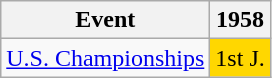<table class="wikitable">
<tr>
<th>Event</th>
<th>1958</th>
</tr>
<tr>
<td><a href='#'>U.S. Championships</a></td>
<td align="center" bgcolor="gold">1st J.</td>
</tr>
</table>
